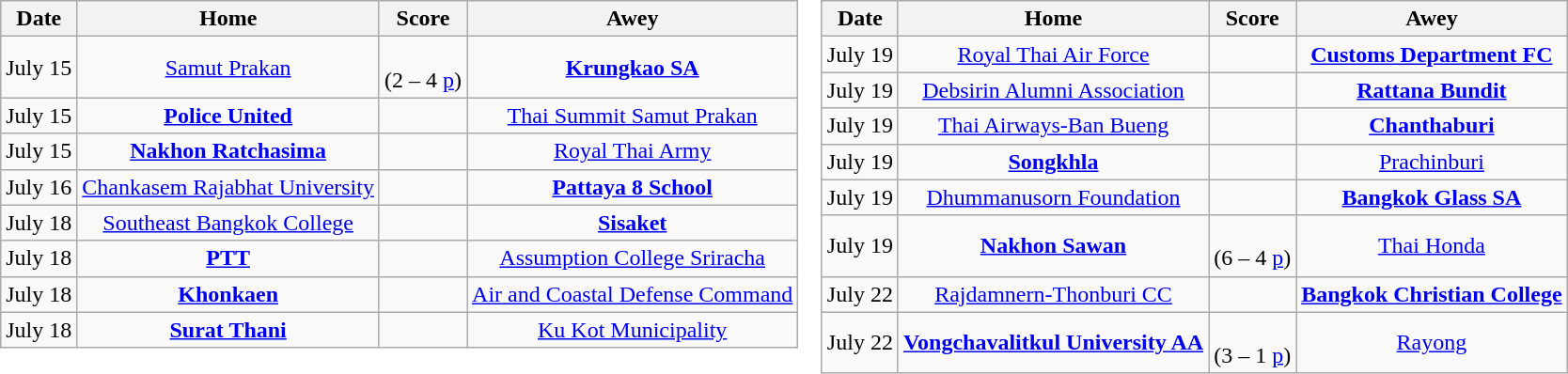<table border=0 cellpadding=0 cellspacing=0>
<tr>
<td valign="top"><br><table class="wikitable" style="text-align: center">
<tr>
<th>Date</th>
<th>Home</th>
<th>Score</th>
<th>Awey</th>
</tr>
<tr>
<td>July 15</td>
<td><a href='#'>Samut Prakan</a></td>
<td> <br>(2 – 4 <a href='#'>p</a>)</td>
<td><strong><a href='#'>Krungkao SA</a></strong></td>
</tr>
<tr>
<td>July 15</td>
<td><strong><a href='#'>Police United</a></strong></td>
<td></td>
<td><a href='#'>Thai Summit Samut Prakan</a></td>
</tr>
<tr>
<td>July 15</td>
<td><strong><a href='#'>Nakhon Ratchasima</a></strong></td>
<td></td>
<td><a href='#'>Royal Thai Army</a></td>
</tr>
<tr>
<td>July 16</td>
<td><a href='#'>Chankasem Rajabhat University</a></td>
<td></td>
<td><strong><a href='#'>Pattaya 8 School</a></strong></td>
</tr>
<tr>
<td>July 18</td>
<td><a href='#'>Southeast Bangkok College</a></td>
<td></td>
<td><strong><a href='#'>Sisaket</a></strong></td>
</tr>
<tr>
<td>July 18</td>
<td><strong><a href='#'>PTT</a></strong></td>
<td></td>
<td><a href='#'>Assumption College Sriracha</a></td>
</tr>
<tr>
<td>July 18</td>
<td><strong><a href='#'>Khonkaen</a></strong></td>
<td></td>
<td><a href='#'>Air and Coastal Defense Command</a></td>
</tr>
<tr>
<td>July 18</td>
<td><strong><a href='#'>Surat Thani</a></strong></td>
<td></td>
<td><a href='#'>Ku Kot Municipality</a></td>
</tr>
</table>
</td>
<td valign="top"><br><table class="wikitable" style="text-align: center">
<tr>
<th>Date</th>
<th>Home</th>
<th>Score</th>
<th>Awey</th>
</tr>
<tr>
<td>July 19</td>
<td><a href='#'>Royal Thai Air Force</a></td>
<td></td>
<td><strong><a href='#'>Customs Department FC</a></strong></td>
</tr>
<tr>
<td>July 19</td>
<td><a href='#'>Debsirin Alumni Association</a></td>
<td></td>
<td><strong><a href='#'>Rattana Bundit</a></strong></td>
</tr>
<tr>
<td>July 19</td>
<td><a href='#'>Thai Airways-Ban Bueng</a></td>
<td></td>
<td><strong><a href='#'>Chanthaburi</a></strong></td>
</tr>
<tr>
<td>July 19</td>
<td><strong><a href='#'>Songkhla</a></strong></td>
<td></td>
<td><a href='#'>Prachinburi</a></td>
</tr>
<tr>
<td>July 19</td>
<td><a href='#'>Dhummanusorn Foundation</a></td>
<td></td>
<td><strong><a href='#'>Bangkok Glass SA</a></strong></td>
</tr>
<tr>
<td>July 19</td>
<td><strong><a href='#'>Nakhon Sawan</a></strong></td>
<td> <br>(6 – 4 <a href='#'>p</a>)</td>
<td><a href='#'>Thai Honda</a></td>
</tr>
<tr>
<td>July 22</td>
<td><a href='#'>Rajdamnern-Thonburi CC</a></td>
<td></td>
<td><strong><a href='#'>Bangkok Christian College</a></strong></td>
</tr>
<tr>
<td>July 22</td>
<td><strong><a href='#'>Vongchavalitkul University AA</a></strong></td>
<td> <br>(3 – 1 <a href='#'>p</a>)</td>
<td><a href='#'>Rayong</a></td>
</tr>
</table>
</td>
</tr>
</table>
